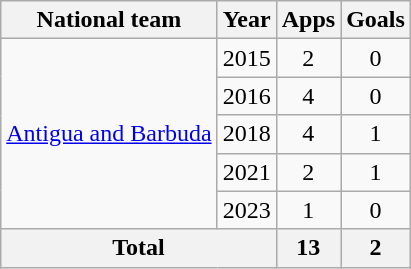<table class=wikitable style="text-align: center;">
<tr>
<th>National team</th>
<th>Year</th>
<th>Apps</th>
<th>Goals</th>
</tr>
<tr>
<td rowspan=5><a href='#'>Antigua and Barbuda</a></td>
<td>2015</td>
<td>2</td>
<td>0</td>
</tr>
<tr>
<td>2016</td>
<td>4</td>
<td>0</td>
</tr>
<tr>
<td>2018</td>
<td>4</td>
<td>1</td>
</tr>
<tr>
<td>2021</td>
<td>2</td>
<td>1</td>
</tr>
<tr>
<td>2023</td>
<td>1</td>
<td>0</td>
</tr>
<tr>
<th colspan=2>Total</th>
<th>13</th>
<th>2</th>
</tr>
</table>
